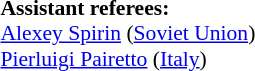<table width=50% style="font-size: 90%">
<tr>
<td><br><strong>Assistant referees:</strong>
<br><a href='#'>Alexey Spirin</a> (<a href='#'>Soviet Union</a>)
<br><a href='#'>Pierluigi Pairetto</a> (<a href='#'>Italy</a>)</td>
</tr>
</table>
